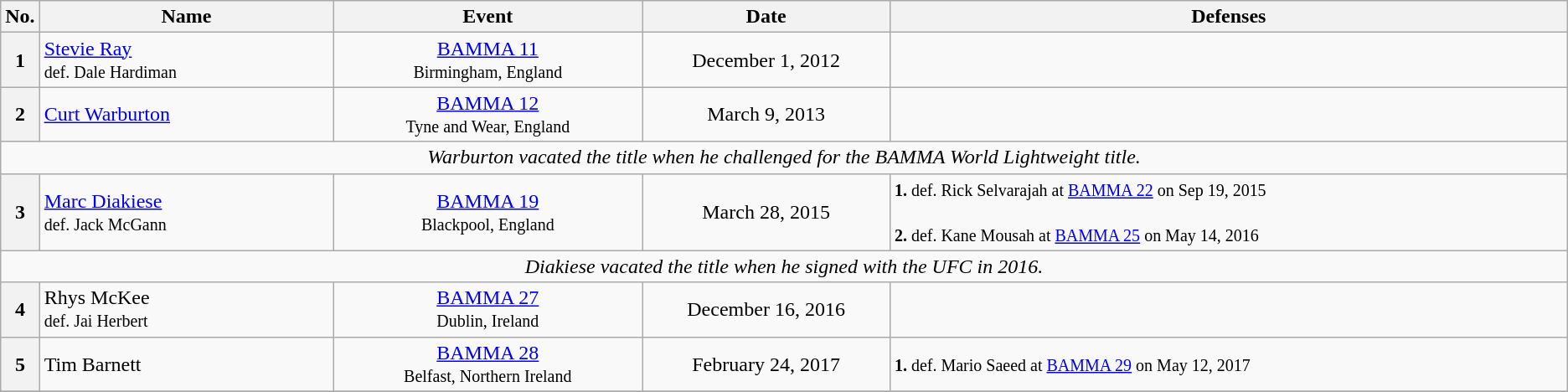<table class="wikitable">
<tr>
<th width=1%>No.</th>
<th width=19%>Name</th>
<th width=20%>Event</th>
<th width=16%>Date</th>
<th width=44%>Defenses</th>
</tr>
<tr>
<th>1</th>
<td align=left> <a href='#'>Stevie Ray</a><br><small>def. Dale Hardiman</small></td>
<td align=center><a href='#'>BAMMA 11</a><br><small>Birmingham, England</small></td>
<td align=center>December 1, 2012</td>
<td></td>
</tr>
<tr>
<th>2</th>
<td align=left> <a href='#'>Curt Warburton</a></td>
<td align=center><a href='#'>BAMMA 12</a><br><small>Tyne and Wear, England</small></td>
<td align=center>March 9, 2013</td>
<td></td>
</tr>
<tr>
<td align="center" colspan="5"><em>Warburton vacated the title when he challenged for the BAMMA World Lightweight title.</em></td>
</tr>
<tr>
<th>3</th>
<td align=left> <a href='#'>Marc Diakiese</a><br><small>def. Jack McGann</small></td>
<td align=center><a href='#'>BAMMA 19</a><br><small>Blackpool, England</small></td>
<td align=center>March 28, 2015</td>
<td><small><strong>1.</strong> def. Rick Selvarajah at <a href='#'>BAMMA 22</a> on Sep 19, 2015<br></small><br><small><strong>2.</strong> def. Kane Mousah at <a href='#'>BAMMA 25</a> on May 14, 2016<br></small></td>
</tr>
<tr>
<td align="center" colspan="5"><em>Diakiese vacated the title when he signed with the UFC in 2016.</em></td>
</tr>
<tr>
<th>4</th>
<td align=left> Rhys McKee<br><small>def. Jai Herbert</small></td>
<td align=center><a href='#'>BAMMA 27</a><br><small>Dublin, Ireland</small></td>
<td align=center>December 16, 2016</td>
<td></td>
</tr>
<tr>
<th>5</th>
<td align=left> Tim Barnett</td>
<td align=center><a href='#'>BAMMA 28</a><br><small>Belfast, Northern Ireland</small></td>
<td align=center>February 24, 2017</td>
<td><small><strong>1.</strong> def. Mario Saeed at <a href='#'>BAMMA 29</a> on May 12, 2017<br></small></td>
</tr>
<tr>
</tr>
</table>
